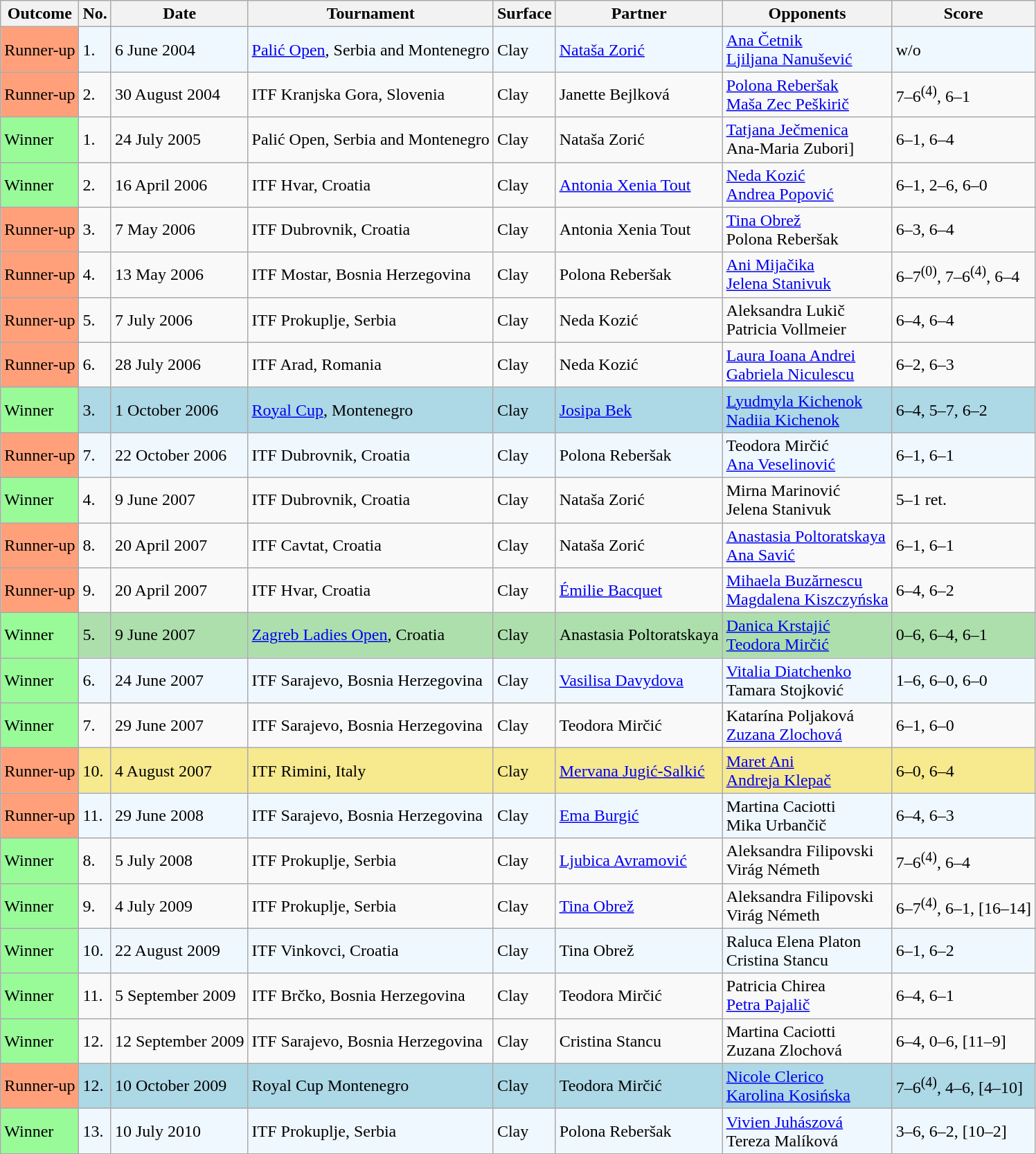<table class="wikitable">
<tr>
<th>Outcome</th>
<th>No.</th>
<th>Date</th>
<th>Tournament</th>
<th>Surface</th>
<th>Partner</th>
<th>Opponents</th>
<th>Score</th>
</tr>
<tr style="background:#f0f8ff;">
<td style="background:#ffa07a;">Runner-up</td>
<td>1.</td>
<td>6 June 2004</td>
<td><a href='#'>Palić Open</a>, Serbia and Montenegro</td>
<td>Clay</td>
<td> <a href='#'>Nataša Zorić</a></td>
<td> <a href='#'>Ana Četnik</a><br> <a href='#'>Ljiljana Nanušević</a></td>
<td>w/o</td>
</tr>
<tr>
<td style="background:#ffa07a;">Runner-up</td>
<td>2.</td>
<td>30 August 2004</td>
<td>ITF Kranjska Gora, Slovenia</td>
<td>Clay</td>
<td> Janette Bejlková</td>
<td> <a href='#'>Polona Reberšak</a><br> <a href='#'>Maša Zec Peškirič</a></td>
<td>7–6<sup>(4)</sup>, 6–1</td>
</tr>
<tr>
<td bgcolor="98FB98">Winner</td>
<td>1.</td>
<td>24 July 2005</td>
<td>Palić Open, Serbia and Montenegro</td>
<td>Clay</td>
<td> Nataša Zorić</td>
<td> <a href='#'>Tatjana Ječmenica</a><br> Ana-Maria Zubori]</td>
<td>6–1, 6–4</td>
</tr>
<tr>
<td bgcolor="98FB98">Winner</td>
<td>2.</td>
<td>16 April 2006</td>
<td>ITF Hvar, Croatia</td>
<td>Clay</td>
<td> <a href='#'>Antonia Xenia Tout</a></td>
<td> <a href='#'>Neda Kozić</a><br> <a href='#'>Andrea Popović</a></td>
<td>6–1, 2–6, 6–0</td>
</tr>
<tr>
<td style="background:#ffa07a;">Runner-up</td>
<td>3.</td>
<td>7 May 2006</td>
<td>ITF Dubrovnik, Croatia</td>
<td>Clay</td>
<td> Antonia Xenia Tout</td>
<td> <a href='#'>Tina Obrež</a><br> Polona Reberšak</td>
<td>6–3, 6–4</td>
</tr>
<tr>
<td style="background:#ffa07a;">Runner-up</td>
<td>4.</td>
<td>13 May 2006</td>
<td>ITF Mostar, Bosnia Herzegovina</td>
<td>Clay</td>
<td> Polona Reberšak</td>
<td> <a href='#'>Ani Mijačika</a><br> <a href='#'>Jelena Stanivuk</a></td>
<td>6–7<sup>(0)</sup>, 7–6<sup>(4)</sup>, 6–4</td>
</tr>
<tr>
<td style="background:#ffa07a;">Runner-up</td>
<td>5.</td>
<td>7 July 2006</td>
<td>ITF Prokuplje, Serbia</td>
<td>Clay</td>
<td> Neda Kozić</td>
<td> Aleksandra Lukič<br> Patricia Vollmeier</td>
<td>6–4, 6–4</td>
</tr>
<tr>
<td style="background:#ffa07a;">Runner-up</td>
<td>6.</td>
<td>28 July 2006</td>
<td>ITF Arad, Romania</td>
<td>Clay</td>
<td> Neda Kozić</td>
<td> <a href='#'>Laura Ioana Andrei</a><br> <a href='#'>Gabriela Niculescu</a></td>
<td>6–2, 6–3</td>
</tr>
<tr style="background:lightblue;">
<td bgcolor="98FB98">Winner</td>
<td>3.</td>
<td>1 October 2006</td>
<td><a href='#'>Royal Cup</a>, Montenegro</td>
<td>Clay</td>
<td> <a href='#'>Josipa Bek</a></td>
<td> <a href='#'>Lyudmyla Kichenok</a><br> <a href='#'>Nadiia Kichenok</a></td>
<td>6–4, 5–7, 6–2</td>
</tr>
<tr style="background:#f0f8ff;">
<td style="background:#ffa07a;">Runner-up</td>
<td>7.</td>
<td>22 October 2006</td>
<td>ITF Dubrovnik, Croatia</td>
<td>Clay</td>
<td> Polona Reberšak</td>
<td> Teodora Mirčić<br> <a href='#'>Ana Veselinović</a></td>
<td>6–1, 6–1</td>
</tr>
<tr>
<td bgcolor="98FB98">Winner</td>
<td>4.</td>
<td>9 June 2007</td>
<td>ITF Dubrovnik, Croatia</td>
<td>Clay</td>
<td> Nataša Zorić</td>
<td> Mirna Marinović<br> Jelena Stanivuk</td>
<td>5–1 ret.</td>
</tr>
<tr>
<td style="background:#ffa07a;">Runner-up</td>
<td>8.</td>
<td>20 April 2007</td>
<td>ITF Cavtat, Croatia</td>
<td>Clay</td>
<td> Nataša Zorić</td>
<td> <a href='#'>Anastasia Poltoratskaya</a><br> <a href='#'>Ana Savić</a></td>
<td>6–1, 6–1</td>
</tr>
<tr>
<td style="background:#ffa07a;">Runner-up</td>
<td>9.</td>
<td>20 April 2007</td>
<td>ITF Hvar, Croatia</td>
<td>Clay</td>
<td> <a href='#'>Émilie Bacquet</a></td>
<td> <a href='#'>Mihaela Buzărnescu</a><br> <a href='#'>Magdalena Kiszczyńska</a></td>
<td>6–4, 6–2</td>
</tr>
<tr style="background:#addfad;">
<td bgcolor="98FB98">Winner</td>
<td>5.</td>
<td>9 June 2007</td>
<td><a href='#'>Zagreb Ladies Open</a>, Croatia</td>
<td>Clay</td>
<td> Anastasia Poltoratskaya</td>
<td> <a href='#'>Danica Krstajić</a><br> <a href='#'>Teodora Mirčić</a></td>
<td>0–6, 6–4, 6–1</td>
</tr>
<tr style="background:#f0f8ff;">
<td bgcolor="98FB98">Winner</td>
<td>6.</td>
<td>24 June 2007</td>
<td>ITF Sarajevo, Bosnia Herzegovina</td>
<td>Clay</td>
<td> <a href='#'>Vasilisa Davydova</a></td>
<td> <a href='#'>Vitalia Diatchenko</a><br> Tamara Stojković</td>
<td>1–6, 6–0, 6–0</td>
</tr>
<tr>
<td bgcolor="98FB98">Winner</td>
<td>7.</td>
<td>29 June 2007</td>
<td>ITF Sarajevo, Bosnia Herzegovina</td>
<td>Clay</td>
<td> Teodora Mirčić</td>
<td> Katarína Poljaková<br> <a href='#'>Zuzana Zlochová</a></td>
<td>6–1, 6–0</td>
</tr>
<tr style="background:#f7e98e;">
<td style="background:#ffa07a;">Runner-up</td>
<td>10.</td>
<td>4 August 2007</td>
<td>ITF Rimini, Italy</td>
<td>Clay</td>
<td> <a href='#'>Mervana Jugić-Salkić</a></td>
<td> <a href='#'>Maret Ani</a><br> <a href='#'>Andreja Klepač</a></td>
<td>6–0, 6–4</td>
</tr>
<tr style="background:#f0f8ff;">
<td style="background:#ffa07a;">Runner-up</td>
<td>11.</td>
<td>29 June 2008</td>
<td>ITF Sarajevo, Bosnia Herzegovina</td>
<td>Clay</td>
<td> <a href='#'>Ema Burgić</a></td>
<td> Martina Caciotti<br> Mika Urbančič</td>
<td>6–4, 6–3</td>
</tr>
<tr>
<td bgcolor="98FB98">Winner</td>
<td>8.</td>
<td>5 July 2008</td>
<td>ITF Prokuplje, Serbia</td>
<td>Clay</td>
<td> <a href='#'>Ljubica Avramović</a></td>
<td> Aleksandra Filipovski<br> Virág Németh</td>
<td>7–6<sup>(4)</sup>, 6–4</td>
</tr>
<tr>
<td bgcolor="98FB98">Winner</td>
<td>9.</td>
<td>4 July 2009</td>
<td>ITF Prokuplje, Serbia</td>
<td>Clay</td>
<td> <a href='#'>Tina Obrež</a></td>
<td> Aleksandra Filipovski<br> Virág Németh</td>
<td>6–7<sup>(4)</sup>, 6–1, [16–14]</td>
</tr>
<tr bgcolor="#f0f8ff">
<td bgcolor="98FB98">Winner</td>
<td>10.</td>
<td>22 August 2009</td>
<td>ITF Vinkovci, Croatia</td>
<td>Clay</td>
<td> Tina Obrež</td>
<td> Raluca Elena Platon<br> Cristina Stancu</td>
<td>6–1, 6–2</td>
</tr>
<tr>
<td bgcolor="98FB98">Winner</td>
<td>11.</td>
<td>5 September 2009</td>
<td>ITF Brčko, Bosnia Herzegovina</td>
<td>Clay</td>
<td> Teodora Mirčić</td>
<td> Patricia Chirea<br> <a href='#'>Petra Pajalič</a></td>
<td>6–4, 6–1</td>
</tr>
<tr>
<td bgcolor="98FB98">Winner</td>
<td>12.</td>
<td>12 September 2009</td>
<td>ITF Sarajevo, Bosnia Herzegovina</td>
<td>Clay</td>
<td> Cristina Stancu</td>
<td> Martina Caciotti<br> Zuzana Zlochová</td>
<td>6–4, 0–6, [11–9]</td>
</tr>
<tr style="background:lightblue;">
<td style="background:#ffa07a;">Runner-up</td>
<td>12.</td>
<td>10 October 2009</td>
<td>Royal Cup Montenegro</td>
<td>Clay</td>
<td> Teodora Mirčić</td>
<td> <a href='#'>Nicole Clerico</a><br> <a href='#'>Karolina Kosińska</a></td>
<td>7–6<sup>(4)</sup>, 4–6, [4–10]</td>
</tr>
<tr style="background:#f0f8ff;">
<td bgcolor="98FB98">Winner</td>
<td>13.</td>
<td>10 July 2010</td>
<td>ITF Prokuplje, Serbia</td>
<td>Clay</td>
<td> Polona Reberšak</td>
<td> <a href='#'>Vivien Juhászová</a><br> Tereza Malíková</td>
<td>3–6, 6–2, [10–2]</td>
</tr>
</table>
